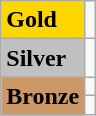<table class="wikitable">
<tr>
<td bgcolor="gold"><strong>Gold</strong></td>
<td></td>
</tr>
<tr>
<td bgcolor="silver"><strong>Silver</strong></td>
<td></td>
</tr>
<tr>
<td rowspan="2" bgcolor="#cc9966"><strong>Bronze</strong></td>
<td></td>
</tr>
<tr>
<td></td>
</tr>
</table>
